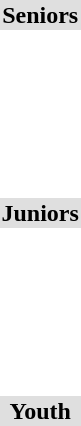<table>
<tr bgcolor="DFDFDF">
<td colspan="4" align="center"><strong>Seniors</strong></td>
</tr>
<tr>
<th scope=row style="text-align:left"><br></th>
<td></td>
<td></td>
<td></td>
</tr>
<tr>
<th scope=row style="text-align:left"><br></th>
<td></td>
<td></td>
<td></td>
</tr>
<tr>
<th scope=row style="text-align:left"><br></th>
<td></td>
<td></td>
<td></td>
</tr>
<tr>
<th scope=row style="text-align:left"><br></th>
<td></td>
<td></td>
<td></td>
</tr>
<tr>
<th scope=row style="text-align:left"><br></th>
<td></td>
<td></td>
<td></td>
</tr>
<tr bgcolor="DFDFDF">
<td colspan="4" align="center"><strong>Juniors</strong></td>
</tr>
<tr>
<th scope=row style="text-align:left"><br></th>
<td></td>
<td></td>
<td></td>
</tr>
<tr>
<th scope=row style="text-align:left"><br></th>
<td></td>
<td></td>
<td></td>
</tr>
<tr>
<th scope=row style="text-align:left"><br></th>
<td></td>
<td></td>
<td></td>
</tr>
<tr>
<th scope=row style="text-align:left"><br></th>
<td></td>
<td></td>
<td></td>
</tr>
<tr>
<th scope=row style="text-align:left"><br></th>
<td></td>
<td></td>
<td></td>
</tr>
<tr bgcolor="DFDFDF">
<td colspan="4" align="center"><strong>Youth</strong></td>
</tr>
<tr>
<th scope=row style="text-align:left"><br></th>
<td></td>
<td></td>
<td></td>
</tr>
<tr>
<th scope=row style="text-align:left"><br></th>
<td></td>
<td></td>
<td></td>
</tr>
<tr>
<th scope=row style="text-align:left"><br></th>
<td></td>
<td></td>
<td></td>
</tr>
<tr>
<th scope=row style="text-align:left"><br></th>
<td></td>
<td></td>
<td></td>
</tr>
<tr>
<th scope=row style="text-align:left"><br></th>
<td></td>
<td></td>
<td></td>
</tr>
</table>
